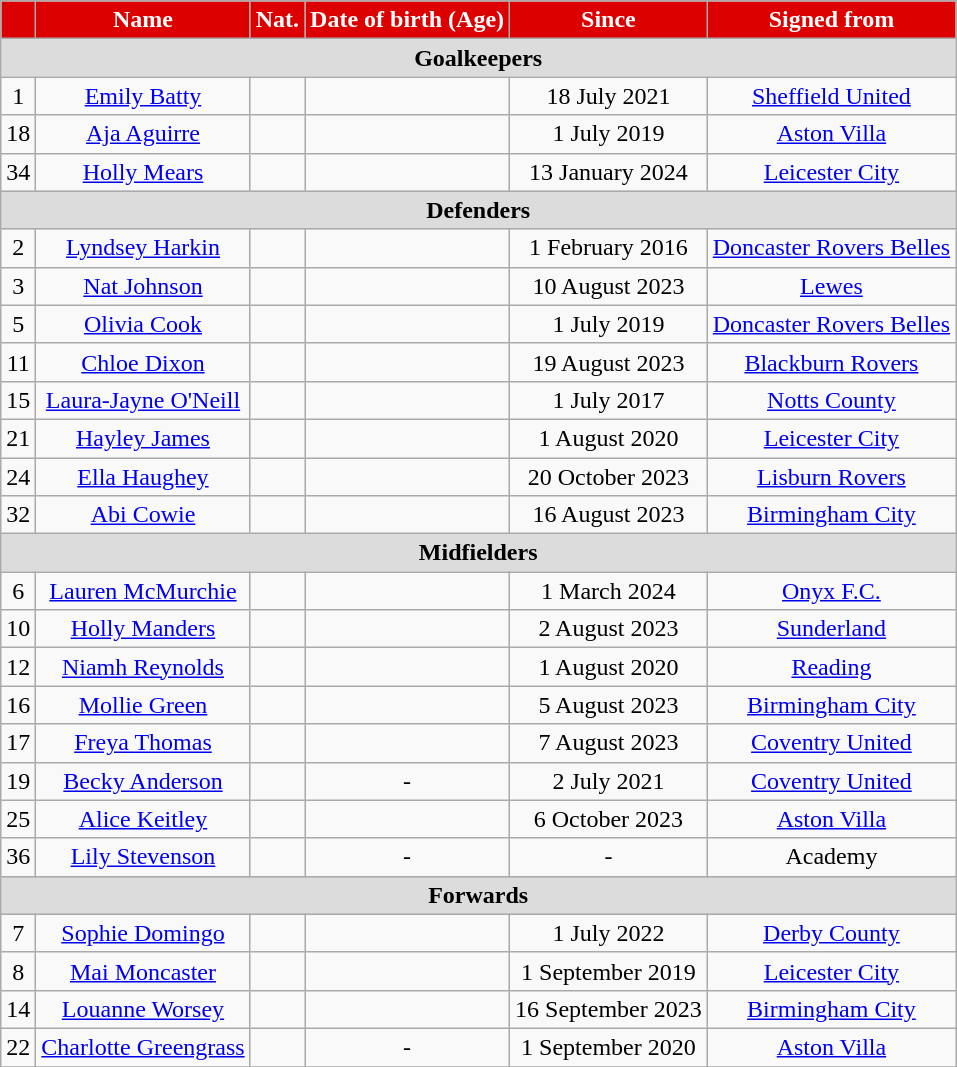<table class="wikitable" style="text-align:center;">
<tr>
<th style="background:#DD0000; color:white; text-align:center;"></th>
<th style="background:#DD0000; color:white; text-align:center;">Name</th>
<th style="background:#DD0000; color:white; text-align:center;">Nat.</th>
<th style="background:#DD0000; color:white; text-align:center;">Date of birth (Age)</th>
<th style="background:#DD0000; color:white; text-align:center;">Since</th>
<th style="background:#DD0000; color:white; text-align:center;">Signed from</th>
</tr>
<tr>
<th colspan="6" style="background:#dcdcdc; text-align:center;">Goalkeepers</th>
</tr>
<tr>
<td>1</td>
<td><a href='#'>Emily Batty</a></td>
<td></td>
<td></td>
<td>18 July 2021</td>
<td> <a href='#'>Sheffield United</a></td>
</tr>
<tr>
<td>18</td>
<td><a href='#'>Aja Aguirre</a></td>
<td></td>
<td></td>
<td>1 July 2019</td>
<td> <a href='#'>Aston Villa</a></td>
</tr>
<tr>
<td>34</td>
<td><a href='#'>Holly Mears</a></td>
<td></td>
<td></td>
<td>13 January 2024</td>
<td> <a href='#'>Leicester City</a></td>
</tr>
<tr>
<th colspan="7" style="background:#dcdcdc; text-align:center;">Defenders</th>
</tr>
<tr>
<td>2</td>
<td><a href='#'>Lyndsey Harkin</a></td>
<td></td>
<td></td>
<td>1 February 2016</td>
<td> <a href='#'>Doncaster Rovers Belles</a></td>
</tr>
<tr>
<td>3</td>
<td><a href='#'>Nat Johnson</a></td>
<td></td>
<td></td>
<td>10 August 2023</td>
<td> <a href='#'>Lewes</a></td>
</tr>
<tr>
<td>5</td>
<td><a href='#'>Olivia Cook</a></td>
<td></td>
<td></td>
<td>1 July 2019</td>
<td> <a href='#'>Doncaster Rovers Belles</a></td>
</tr>
<tr>
<td>11</td>
<td><a href='#'>Chloe Dixon</a></td>
<td></td>
<td></td>
<td>19 August 2023</td>
<td> <a href='#'>Blackburn Rovers</a></td>
</tr>
<tr>
<td>15</td>
<td><a href='#'>Laura-Jayne O'Neill</a></td>
<td></td>
<td></td>
<td>1 July 2017</td>
<td> <a href='#'>Notts County</a></td>
</tr>
<tr>
<td>21</td>
<td><a href='#'>Hayley James</a></td>
<td></td>
<td></td>
<td>1 August 2020</td>
<td> <a href='#'>Leicester City</a></td>
</tr>
<tr>
<td>24</td>
<td><a href='#'>Ella Haughey</a></td>
<td></td>
<td></td>
<td>20 October 2023</td>
<td> <a href='#'>Lisburn Rovers</a></td>
</tr>
<tr>
<td>32</td>
<td><a href='#'>Abi Cowie</a></td>
<td></td>
<td></td>
<td>16 August 2023</td>
<td> <a href='#'>Birmingham City</a></td>
</tr>
<tr>
<th colspan="8" style="background:#dcdcdc; text-align:center;">Midfielders</th>
</tr>
<tr>
<td>6</td>
<td><a href='#'>Lauren McMurchie</a></td>
<td></td>
<td></td>
<td>1 March 2024</td>
<td> <a href='#'>Onyx F.C.</a></td>
</tr>
<tr>
<td>10</td>
<td><a href='#'>Holly Manders</a></td>
<td></td>
<td></td>
<td>2 August 2023</td>
<td> <a href='#'>Sunderland</a></td>
</tr>
<tr>
<td>12</td>
<td><a href='#'>Niamh Reynolds</a></td>
<td></td>
<td></td>
<td>1 August 2020</td>
<td> <a href='#'>Reading</a></td>
</tr>
<tr>
<td>16</td>
<td><a href='#'>Mollie Green</a></td>
<td></td>
<td></td>
<td>5 August 2023</td>
<td> <a href='#'>Birmingham City</a></td>
</tr>
<tr>
<td>17</td>
<td><a href='#'>Freya Thomas</a></td>
<td></td>
<td></td>
<td>7 August 2023</td>
<td> <a href='#'>Coventry United</a></td>
</tr>
<tr>
<td>19</td>
<td><a href='#'>Becky Anderson</a></td>
<td></td>
<td>-</td>
<td>2 July 2021</td>
<td> <a href='#'>Coventry United</a></td>
</tr>
<tr>
<td>25</td>
<td><a href='#'>Alice Keitley</a></td>
<td></td>
<td></td>
<td>6 October 2023</td>
<td> <a href='#'>Aston Villa</a></td>
</tr>
<tr>
<td>36</td>
<td><a href='#'>Lily Stevenson</a></td>
<td></td>
<td>-</td>
<td>-</td>
<td>Academy</td>
</tr>
<tr>
<th colspan="8" style="background:#dcdcdc; text-align:center;">Forwards</th>
</tr>
<tr>
<td>7</td>
<td><a href='#'>Sophie Domingo</a></td>
<td></td>
<td></td>
<td>1 July 2022</td>
<td> <a href='#'>Derby County</a></td>
</tr>
<tr>
<td>8</td>
<td><a href='#'>Mai Moncaster</a></td>
<td></td>
<td></td>
<td>1 September 2019</td>
<td> <a href='#'>Leicester City</a></td>
</tr>
<tr>
<td>14</td>
<td><a href='#'>Louanne Worsey</a></td>
<td></td>
<td></td>
<td>16 September 2023</td>
<td> <a href='#'>Birmingham City</a></td>
</tr>
<tr>
<td>22</td>
<td><a href='#'>Charlotte Greengrass</a></td>
<td></td>
<td>-</td>
<td>1 September 2020</td>
<td> <a href='#'>Aston Villa</a></td>
</tr>
<tr>
</tr>
</table>
